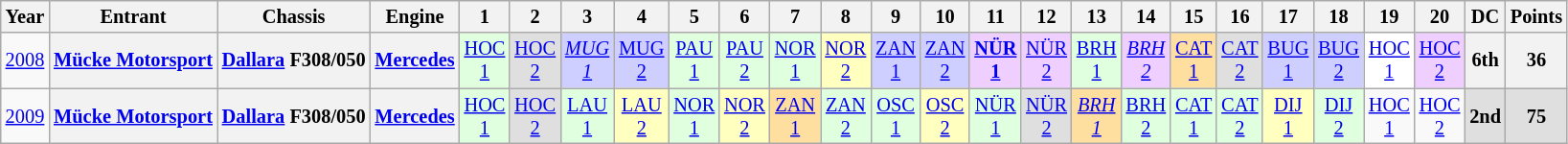<table class="wikitable" style="text-align:center; font-size:85%">
<tr>
<th>Year</th>
<th>Entrant</th>
<th>Chassis</th>
<th>Engine</th>
<th>1</th>
<th>2</th>
<th>3</th>
<th>4</th>
<th>5</th>
<th>6</th>
<th>7</th>
<th>8</th>
<th>9</th>
<th>10</th>
<th>11</th>
<th>12</th>
<th>13</th>
<th>14</th>
<th>15</th>
<th>16</th>
<th>17</th>
<th>18</th>
<th>19</th>
<th>20</th>
<th>DC</th>
<th>Points</th>
</tr>
<tr>
<td><a href='#'>2008</a></td>
<th nowrap><a href='#'>Mücke Motorsport</a></th>
<th nowrap><a href='#'>Dallara</a> F308/050</th>
<th><a href='#'>Mercedes</a></th>
<td style="background:#DFFFDF;"><a href='#'>HOC<br>1</a><br></td>
<td style="background:#DFDFDF;"><a href='#'>HOC<br>2</a><br></td>
<td style="background:#CFCFFF;"><em><a href='#'>MUG<br>1</a></em><br></td>
<td style="background:#CFCFFF;"><a href='#'>MUG<br>2</a><br></td>
<td style="background:#DFFFDF;"><a href='#'>PAU<br>1</a><br></td>
<td style="background:#DFFFDF;"><a href='#'>PAU<br>2</a><br></td>
<td style="background:#DFFFDF;"><a href='#'>NOR<br>1</a><br></td>
<td style="background:#FFFFBF;"><a href='#'>NOR<br>2</a><br></td>
<td style="background:#CFCFFF;"><a href='#'>ZAN<br>1</a><br></td>
<td style="background:#CFCFFF;"><a href='#'>ZAN<br>2</a><br></td>
<td style="background:#EFCFFF;"><strong><a href='#'>NÜR<br>1</a></strong><br></td>
<td style="background:#EFCFFF;"><a href='#'>NÜR<br>2</a><br></td>
<td style="background:#DFFFDF;"><a href='#'>BRH<br>1</a><br></td>
<td style="background:#EFCFFF;"><em><a href='#'>BRH<br>2</a></em><br></td>
<td style="background:#FFDF9F;"><a href='#'>CAT<br>1</a><br></td>
<td style="background:#DFDFDF;"><a href='#'>CAT<br>2</a><br></td>
<td style="background:#CFCFFF;"><a href='#'>BUG<br>1</a><br></td>
<td style="background:#CFCFFF;"><a href='#'>BUG<br>2</a><br></td>
<td style="background:#FFFFFF;"><a href='#'>HOC<br>1</a><br></td>
<td style="background:#EFCFFF;"><a href='#'>HOC<br>2</a><br></td>
<th>6th</th>
<th>36</th>
</tr>
<tr>
<td><a href='#'>2009</a></td>
<th nowrap><a href='#'>Mücke Motorsport</a></th>
<th nowrap><a href='#'>Dallara</a> F308/050</th>
<th><a href='#'>Mercedes</a></th>
<td style="background:#DFFFDF;"><a href='#'>HOC<br>1</a><br></td>
<td style="background:#DFDFDF;"><a href='#'>HOC<br>2</a><br></td>
<td style="background:#DFFFDF;"><a href='#'>LAU<br>1</a><br></td>
<td style="background:#FFFFBF;"><a href='#'>LAU<br>2</a><br></td>
<td style="background:#DFFFDF;"><a href='#'>NOR<br>1</a><br></td>
<td style="background:#FFFFBF;"><a href='#'>NOR<br>2</a><br></td>
<td style="background:#FFDF9F;"><a href='#'>ZAN<br>1</a><br></td>
<td style="background:#DFFFDF;"><a href='#'>ZAN<br>2</a><br></td>
<td style="background:#DFFFDF;"><a href='#'>OSC<br>1</a><br></td>
<td style="background:#FFFFBF;"><a href='#'>OSC<br>2</a><br></td>
<td style="background:#DFFFDF;"><a href='#'>NÜR<br>1</a><br></td>
<td style="background:#DFDFDF;"><a href='#'>NÜR<br>2</a><br></td>
<td style="background:#FFDF9F;"><em><a href='#'>BRH<br>1</a></em><br></td>
<td style="background:#DFFFDF;"><a href='#'>BRH<br>2</a><br></td>
<td style="background:#DFFFDF;"><a href='#'>CAT<br>1</a><br></td>
<td style="background:#DFFFDF;"><a href='#'>CAT<br>2</a><br></td>
<td style="background:#FFFFBF;"><a href='#'>DIJ<br>1</a><br></td>
<td style="background:#DFFFDF;"><a href='#'>DIJ<br>2</a><br></td>
<td><a href='#'>HOC<br>1</a></td>
<td><a href='#'>HOC<br>2</a></td>
<td style="background:#DFDFDF;"><strong>2nd</strong></td>
<td style="background:#DFDFDF;"><strong>75</strong></td>
</tr>
</table>
